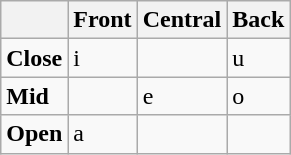<table class="wikitable">
<tr>
<th></th>
<th>Front</th>
<th>Central</th>
<th>Back</th>
</tr>
<tr>
<td><strong>Close</strong></td>
<td>i</td>
<td></td>
<td>u</td>
</tr>
<tr>
<td><strong>Mid</strong></td>
<td></td>
<td>e</td>
<td>o</td>
</tr>
<tr>
<td><strong>Open</strong></td>
<td>a</td>
<td></td>
<td></td>
</tr>
</table>
